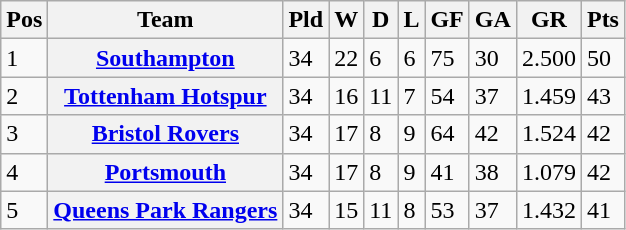<table class="wikitable sortable">
<tr>
<th><abbr>Pos</abbr></th>
<th align="left">Team</th>
<th><abbr>Pld</abbr></th>
<th><abbr>W</abbr></th>
<th><abbr>D</abbr></th>
<th><abbr>L</abbr></th>
<th><abbr>GF</abbr></th>
<th><abbr>GA</abbr></th>
<th><abbr>GR</abbr></th>
<th><abbr>Pts</abbr></th>
</tr>
<tr>
<td>1</td>
<th align="left"><a href='#'>Southampton</a></th>
<td>34</td>
<td>22</td>
<td>6</td>
<td>6</td>
<td>75</td>
<td>30</td>
<td>2.500</td>
<td>50</td>
</tr>
<tr>
<td>2</td>
<th align="left"><a href='#'>Tottenham Hotspur</a></th>
<td>34</td>
<td>16</td>
<td>11</td>
<td>7</td>
<td>54</td>
<td>37</td>
<td>1.459</td>
<td>43</td>
</tr>
<tr>
<td>3</td>
<th align="left"><a href='#'>Bristol Rovers</a></th>
<td>34</td>
<td>17</td>
<td>8</td>
<td>9</td>
<td>64</td>
<td>42</td>
<td>1.524</td>
<td>42</td>
</tr>
<tr>
<td>4</td>
<th align="left"><a href='#'>Portsmouth</a></th>
<td>34</td>
<td>17</td>
<td>8</td>
<td>9</td>
<td>41</td>
<td>38</td>
<td>1.079</td>
<td>42</td>
</tr>
<tr>
<td>5</td>
<th align="left"><a href='#'>Queens Park Rangers</a></th>
<td>34</td>
<td>15</td>
<td>11</td>
<td>8</td>
<td>53</td>
<td>37</td>
<td>1.432</td>
<td>41</td>
</tr>
</table>
